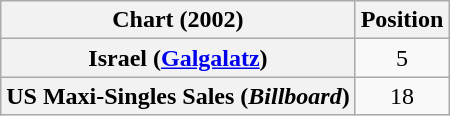<table class="wikitable plainrowheaders" style="text-align:center">
<tr>
<th scope="col">Chart (2002)</th>
<th scope="col">Position</th>
</tr>
<tr>
<th scope="row">Israel (<a href='#'>Galgalatz</a>)</th>
<td>5</td>
</tr>
<tr>
<th scope="row">US Maxi-Singles Sales (<em>Billboard</em>)</th>
<td>18</td>
</tr>
</table>
